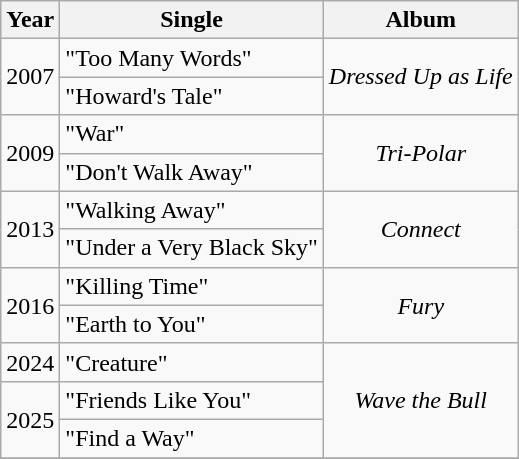<table class="wikitable" style="text-align:center;">
<tr>
<th>Year</th>
<th>Single</th>
<th>Album</th>
</tr>
<tr>
<td rowspan="2">2007</td>
<td align="left">"Too Many Words"</td>
<td rowspan="2"><em>Dressed Up as Life</em></td>
</tr>
<tr>
<td align="left">"Howard's Tale"</td>
</tr>
<tr>
<td rowspan="2">2009</td>
<td align="left">"War"</td>
<td rowspan=2><em>Tri-Polar</em></td>
</tr>
<tr>
<td align="left">"Don't Walk Away"</td>
</tr>
<tr>
<td rowspan="2">2013</td>
<td align="left">"Walking Away"</td>
<td rowspan="2"><em>Connect</em></td>
</tr>
<tr>
<td align="left">"Under a Very Black Sky"</td>
</tr>
<tr>
<td rowspan="2">2016</td>
<td align="left">"Killing Time"</td>
<td rowspan="2"><em>Fury</em></td>
</tr>
<tr>
<td align="left">"Earth to You"</td>
</tr>
<tr>
<td>2024</td>
<td align="left">"Creature"</td>
<td rowspan="3"><em>Wave the Bull</em></td>
</tr>
<tr>
<td rowspan="2">2025</td>
<td align="left">"Friends Like You"</td>
</tr>
<tr>
<td align="left">"Find a Way"</td>
</tr>
<tr>
</tr>
</table>
